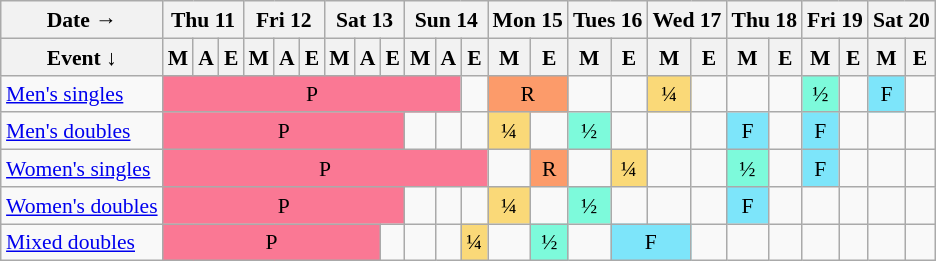<table class="wikitable" style="margin:0.5em auto; font-size:90%; line-height:1.25em;">
<tr style="text-align:center;">
<th>Date →</th>
<th colspan="3">Thu 11</th>
<th colspan="3">Fri 12</th>
<th colspan="3">Sat 13</th>
<th colspan="3">Sun 14</th>
<th colspan="2">Mon 15</th>
<th colspan="2">Tues 16</th>
<th colspan="2">Wed 17</th>
<th colspan="2">Thu 18</th>
<th colspan="2">Fri 19</th>
<th colspan="2">Sat 20</th>
</tr>
<tr>
<th>Event   ↓</th>
<th>M</th>
<th>A</th>
<th>E</th>
<th>M</th>
<th>A</th>
<th>E</th>
<th>M</th>
<th>A</th>
<th>E</th>
<th>M</th>
<th>A</th>
<th>E</th>
<th>M</th>
<th>E</th>
<th>M</th>
<th>E</th>
<th>M</th>
<th>E</th>
<th>M</th>
<th>E</th>
<th>M</th>
<th>E</th>
<th>M</th>
<th>E</th>
</tr>
<tr style="text-align:center;">
<td style="text-align:left;"><a href='#'>Men's singles</a></td>
<td colspan=11 style="background-color:#FA7894;">P</td>
<td></td>
<td colspan=2 style="background-color:#FC9B6A;">R</td>
<td></td>
<td></td>
<td style="background-color:#FAD978;">¼</td>
<td></td>
<td></td>
<td></td>
<td style="background-color:#7DFADB;">½</td>
<td></td>
<td style="background-color:#7DE5FA;">F</td>
<td></td>
</tr>
<tr style="text-align:center;">
<td style="text-align:left;"><a href='#'>Men's doubles</a></td>
<td colspan=9 style="background-color:#FA7894;">P</td>
<td></td>
<td></td>
<td></td>
<td style="background-color:#FAD978;">¼</td>
<td></td>
<td style="background-color:#7DFADB;">½</td>
<td></td>
<td></td>
<td></td>
<td style="background-color:#7DE5FA;">F</td>
<td></td>
<td style="background-color:#7DE5FA;">F</td>
<td></td>
<td></td>
<td></td>
</tr>
<tr style="text-align:center;">
<td style="text-align:left;"><a href='#'>Women's singles</a></td>
<td colspan=12 style="background-color:#FA7894;">P</td>
<td></td>
<td style="background-color:#FC9B6A;">R</td>
<td></td>
<td style="background-color:#FAD978;">¼</td>
<td></td>
<td></td>
<td style="background-color:#7DFADB;">½</td>
<td></td>
<td style="background-color:#7DE5FA;">F</td>
<td></td>
<td></td>
<td></td>
</tr>
<tr style="text-align:center;">
<td style="text-align:left;"><a href='#'>Women's doubles</a></td>
<td colspan=9 style="background-color:#FA7894;">P</td>
<td></td>
<td></td>
<td></td>
<td style="background-color:#FAD978;">¼</td>
<td></td>
<td style="background-color:#7DFADB;">½</td>
<td></td>
<td></td>
<td></td>
<td style="background-color:#7DE5FA;">F</td>
<td></td>
<td></td>
<td></td>
<td></td>
<td></td>
</tr>
<tr style="text-align:center;">
<td style="text-align:left;"><a href='#'>Mixed doubles</a></td>
<td colspan=8 style="background-color:#FA7894;">P</td>
<td></td>
<td></td>
<td></td>
<td style="background-color:#FAD978;">¼</td>
<td></td>
<td style="background-color:#7DFADB;">½</td>
<td></td>
<td colspan=2 style="background-color:#7DE5FA;">F</td>
<td></td>
<td></td>
<td></td>
<td></td>
<td></td>
<td></td>
<td></td>
</tr>
</table>
